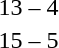<table style="text-align:center">
<tr>
<th width=200></th>
<th width=100></th>
<th width=200></th>
</tr>
<tr>
<td align=right><strong></strong></td>
<td>13 – 4</td>
<td align=left></td>
</tr>
<tr>
<td align=right><strong></strong></td>
<td>15 – 5</td>
<td align=left></td>
</tr>
</table>
